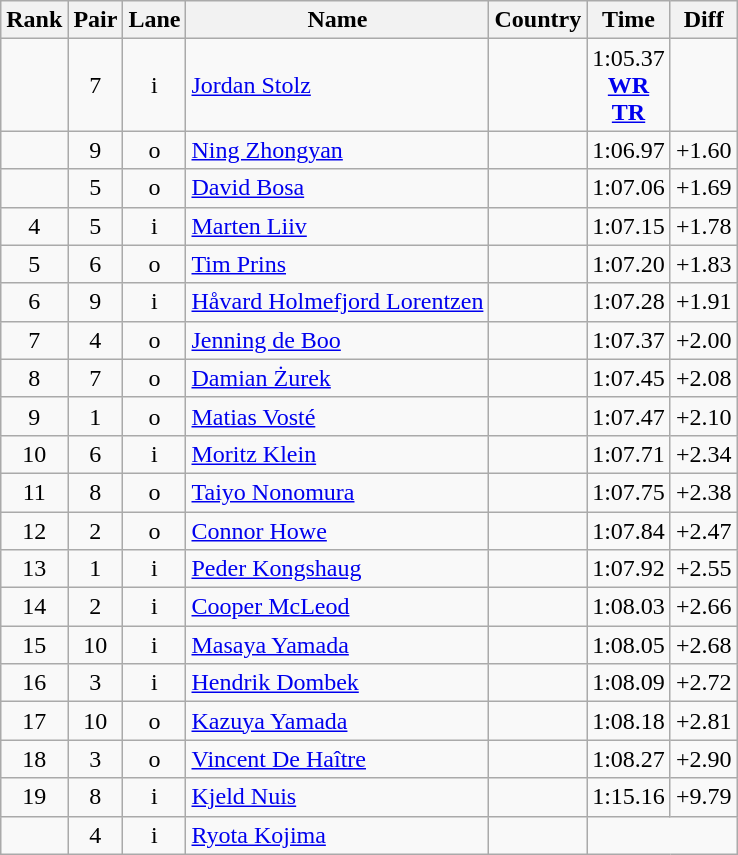<table class="wikitable sortable" style="text-align:center">
<tr>
<th>Rank</th>
<th>Pair</th>
<th>Lane</th>
<th>Name</th>
<th>Country</th>
<th>Time</th>
<th>Diff</th>
</tr>
<tr>
<td></td>
<td>7</td>
<td>i</td>
<td align=left><a href='#'>Jordan Stolz</a></td>
<td align=left></td>
<td>1:05.37<br><strong><a href='#'>WR</a></strong><br><strong><a href='#'>TR</a></strong></td>
<td></td>
</tr>
<tr>
<td></td>
<td>9</td>
<td>o</td>
<td align=left><a href='#'>Ning Zhongyan</a></td>
<td align=left></td>
<td>1:06.97</td>
<td>+1.60</td>
</tr>
<tr>
<td></td>
<td>5</td>
<td>o</td>
<td align=left><a href='#'>David Bosa</a></td>
<td align=left></td>
<td>1:07.06</td>
<td>+1.69</td>
</tr>
<tr>
<td>4</td>
<td>5</td>
<td>i</td>
<td align=left><a href='#'>Marten Liiv</a></td>
<td align=left></td>
<td>1:07.15</td>
<td>+1.78</td>
</tr>
<tr>
<td>5</td>
<td>6</td>
<td>o</td>
<td align=left><a href='#'>Tim Prins</a></td>
<td align=left></td>
<td>1:07.20</td>
<td>+1.83</td>
</tr>
<tr>
<td>6</td>
<td>9</td>
<td>i</td>
<td align=left><a href='#'>Håvard Holmefjord Lorentzen</a></td>
<td align=left></td>
<td>1:07.28</td>
<td>+1.91</td>
</tr>
<tr>
<td>7</td>
<td>4</td>
<td>o</td>
<td align=left><a href='#'>Jenning de Boo</a></td>
<td align=left></td>
<td>1:07.37</td>
<td>+2.00</td>
</tr>
<tr>
<td>8</td>
<td>7</td>
<td>o</td>
<td align=left><a href='#'>Damian Żurek</a></td>
<td align=left></td>
<td>1:07.45</td>
<td>+2.08</td>
</tr>
<tr>
<td>9</td>
<td>1</td>
<td>o</td>
<td align=left><a href='#'>Matias Vosté</a></td>
<td align=left></td>
<td>1:07.47</td>
<td>+2.10</td>
</tr>
<tr>
<td>10</td>
<td>6</td>
<td>i</td>
<td align=left><a href='#'>Moritz Klein</a></td>
<td align=left></td>
<td>1:07.71</td>
<td>+2.34</td>
</tr>
<tr>
<td>11</td>
<td>8</td>
<td>o</td>
<td align=left><a href='#'>Taiyo Nonomura</a></td>
<td align=left></td>
<td>1:07.75</td>
<td>+2.38</td>
</tr>
<tr>
<td>12</td>
<td>2</td>
<td>o</td>
<td align=left><a href='#'>Connor Howe</a></td>
<td align=left></td>
<td>1:07.84</td>
<td>+2.47</td>
</tr>
<tr>
<td>13</td>
<td>1</td>
<td>i</td>
<td align=left><a href='#'>Peder Kongshaug</a></td>
<td align=left></td>
<td>1:07.92</td>
<td>+2.55</td>
</tr>
<tr>
<td>14</td>
<td>2</td>
<td>i</td>
<td align=left><a href='#'>Cooper McLeod</a></td>
<td align=left></td>
<td>1:08.03</td>
<td>+2.66</td>
</tr>
<tr>
<td>15</td>
<td>10</td>
<td>i</td>
<td align=left><a href='#'>Masaya Yamada</a></td>
<td align=left></td>
<td>1:08.05</td>
<td>+2.68</td>
</tr>
<tr>
<td>16</td>
<td>3</td>
<td>i</td>
<td align=left><a href='#'>Hendrik Dombek</a></td>
<td align=left></td>
<td>1:08.09</td>
<td>+2.72</td>
</tr>
<tr>
<td>17</td>
<td>10</td>
<td>o</td>
<td align=left><a href='#'>Kazuya Yamada</a></td>
<td align=left></td>
<td>1:08.18</td>
<td>+2.81</td>
</tr>
<tr>
<td>18</td>
<td>3</td>
<td>o</td>
<td align=left><a href='#'>Vincent De Haître</a></td>
<td align=left></td>
<td>1:08.27</td>
<td>+2.90</td>
</tr>
<tr>
<td>19</td>
<td>8</td>
<td>i</td>
<td align=left><a href='#'>Kjeld Nuis</a></td>
<td align=left></td>
<td>1:15.16</td>
<td>+9.79</td>
</tr>
<tr>
<td></td>
<td>4</td>
<td>i</td>
<td align=left><a href='#'>Ryota Kojima</a></td>
<td align=left></td>
<td colspan=2></td>
</tr>
</table>
